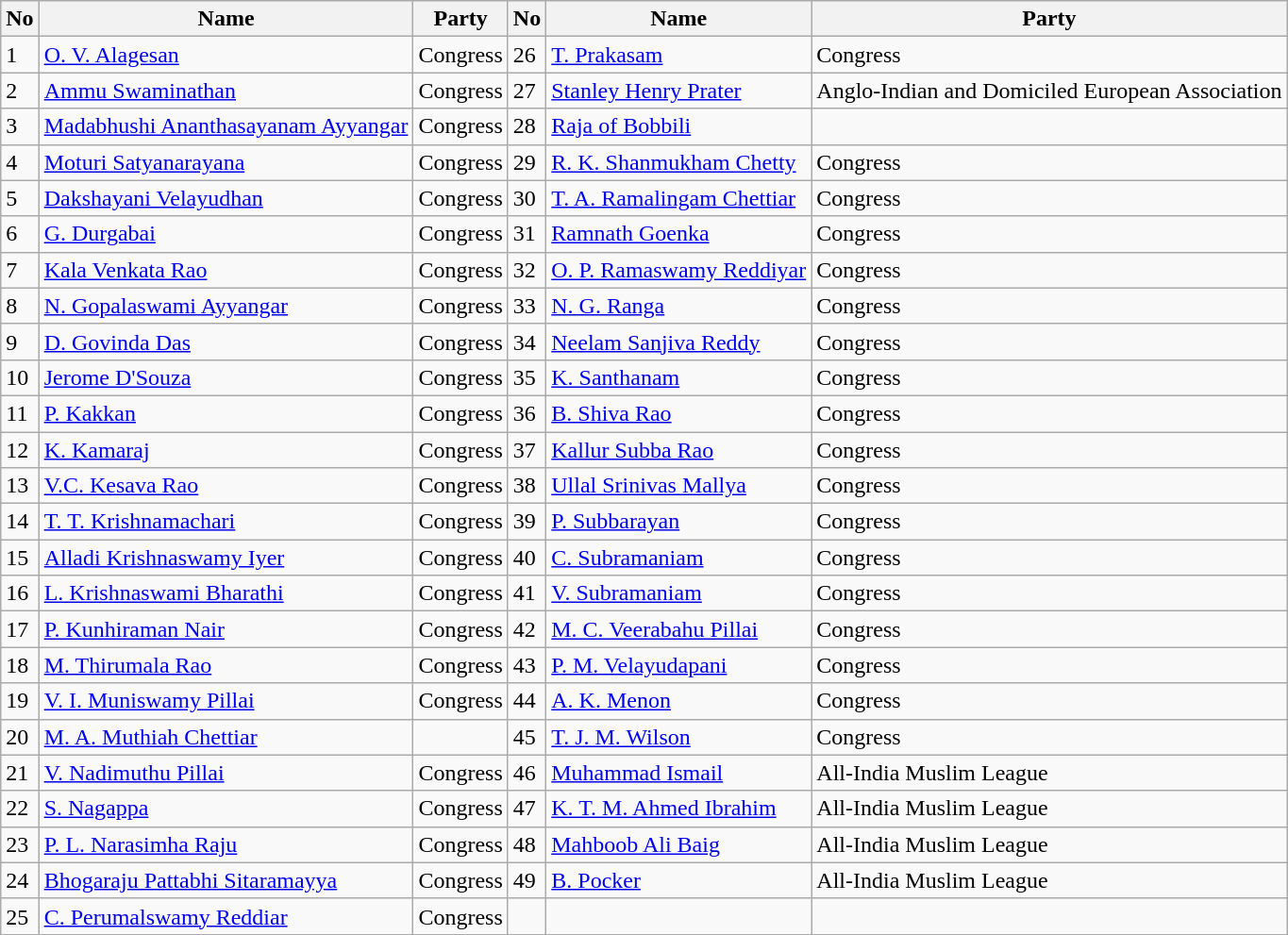<table class="wikitable">
<tr>
<th>No</th>
<th>Name</th>
<th>Party</th>
<th>No</th>
<th>Name</th>
<th>Party</th>
</tr>
<tr>
<td>1</td>
<td><a href='#'>O. V. Alagesan</a></td>
<td>Congress</td>
<td>26</td>
<td><a href='#'>T. Prakasam</a></td>
<td>Congress</td>
</tr>
<tr>
<td>2</td>
<td><a href='#'>Ammu Swaminathan</a></td>
<td>Congress</td>
<td>27</td>
<td><a href='#'>Stanley Henry Prater</a></td>
<td>Anglo-Indian and Domiciled European Association</td>
</tr>
<tr>
<td>3</td>
<td><a href='#'>Madabhushi Ananthasayanam Ayyangar</a></td>
<td>Congress</td>
<td>28</td>
<td><a href='#'>Raja of Bobbili</a></td>
<td></td>
</tr>
<tr>
<td>4</td>
<td><a href='#'>Moturi Satyanarayana</a></td>
<td>Congress</td>
<td>29</td>
<td><a href='#'>R. K. Shanmukham Chetty</a></td>
<td>Congress</td>
</tr>
<tr>
<td>5</td>
<td><a href='#'>Dakshayani Velayudhan</a></td>
<td>Congress</td>
<td>30</td>
<td><a href='#'>T. A. Ramalingam Chettiar</a></td>
<td>Congress</td>
</tr>
<tr>
<td>6</td>
<td><a href='#'>G. Durgabai</a></td>
<td>Congress</td>
<td>31</td>
<td><a href='#'>Ramnath Goenka</a></td>
<td>Congress</td>
</tr>
<tr>
<td>7</td>
<td><a href='#'>Kala Venkata Rao</a></td>
<td>Congress</td>
<td>32</td>
<td><a href='#'>O. P. Ramaswamy Reddiyar</a></td>
<td>Congress</td>
</tr>
<tr>
<td>8</td>
<td><a href='#'>N. Gopalaswami Ayyangar</a></td>
<td>Congress</td>
<td>33</td>
<td><a href='#'>N. G. Ranga</a></td>
<td>Congress</td>
</tr>
<tr>
<td>9</td>
<td><a href='#'>D. Govinda Das</a></td>
<td>Congress</td>
<td>34</td>
<td><a href='#'>Neelam Sanjiva Reddy</a></td>
<td>Congress</td>
</tr>
<tr>
<td>10</td>
<td><a href='#'>Jerome D'Souza</a></td>
<td>Congress</td>
<td>35</td>
<td><a href='#'>K. Santhanam</a></td>
<td>Congress</td>
</tr>
<tr>
<td>11</td>
<td><a href='#'>P. Kakkan</a></td>
<td>Congress</td>
<td>36</td>
<td><a href='#'>B. Shiva Rao</a></td>
<td>Congress</td>
</tr>
<tr>
<td>12</td>
<td><a href='#'>K. Kamaraj</a></td>
<td>Congress</td>
<td>37</td>
<td><a href='#'>Kallur Subba Rao</a></td>
<td>Congress</td>
</tr>
<tr>
<td>13</td>
<td><a href='#'>V.C. Kesava Rao</a></td>
<td>Congress</td>
<td>38</td>
<td><a href='#'>Ullal Srinivas Mallya</a></td>
<td>Congress</td>
</tr>
<tr>
<td>14</td>
<td><a href='#'>T. T. Krishnamachari</a></td>
<td>Congress</td>
<td>39</td>
<td><a href='#'>P. Subbarayan</a></td>
<td>Congress</td>
</tr>
<tr>
<td>15</td>
<td><a href='#'>Alladi Krishnaswamy Iyer</a></td>
<td>Congress</td>
<td>40</td>
<td><a href='#'>C. Subramaniam</a></td>
<td>Congress</td>
</tr>
<tr>
<td>16</td>
<td><a href='#'>L. Krishnaswami Bharathi</a></td>
<td>Congress</td>
<td>41</td>
<td><a href='#'>V. Subramaniam</a></td>
<td>Congress</td>
</tr>
<tr>
<td>17</td>
<td><a href='#'>P. Kunhiraman Nair</a></td>
<td>Congress</td>
<td>42</td>
<td><a href='#'>M. C. Veerabahu Pillai</a></td>
<td>Congress</td>
</tr>
<tr>
<td>18</td>
<td><a href='#'>M. Thirumala Rao</a></td>
<td>Congress</td>
<td>43</td>
<td><a href='#'>P. M. Velayudapani</a></td>
<td>Congress</td>
</tr>
<tr>
<td>19</td>
<td><a href='#'>V. I. Muniswamy Pillai</a></td>
<td>Congress</td>
<td>44</td>
<td><a href='#'>A. K. Menon</a></td>
<td>Congress</td>
</tr>
<tr>
<td>20</td>
<td><a href='#'>M. A. Muthiah Chettiar</a></td>
<td></td>
<td>45</td>
<td><a href='#'>T. J. M. Wilson</a></td>
<td>Congress</td>
</tr>
<tr>
<td>21</td>
<td><a href='#'>V. Nadimuthu Pillai</a></td>
<td>Congress</td>
<td>46</td>
<td><a href='#'>Muhammad Ismail</a></td>
<td>All-India Muslim League</td>
</tr>
<tr>
<td>22</td>
<td><a href='#'>S. Nagappa</a></td>
<td>Congress</td>
<td>47</td>
<td><a href='#'>K. T. M. Ahmed Ibrahim</a></td>
<td>All-India Muslim League</td>
</tr>
<tr>
<td>23</td>
<td><a href='#'>P. L. Narasimha Raju</a></td>
<td>Congress</td>
<td>48</td>
<td><a href='#'>Mahboob Ali Baig</a></td>
<td>All-India Muslim League</td>
</tr>
<tr>
<td>24</td>
<td><a href='#'>Bhogaraju Pattabhi Sitaramayya</a></td>
<td>Congress</td>
<td>49</td>
<td><a href='#'>B. Pocker</a></td>
<td>All-India Muslim League</td>
</tr>
<tr>
<td>25</td>
<td><a href='#'>C. Perumalswamy Reddiar</a></td>
<td>Congress</td>
<td></td>
<td></td>
<td></td>
</tr>
</table>
